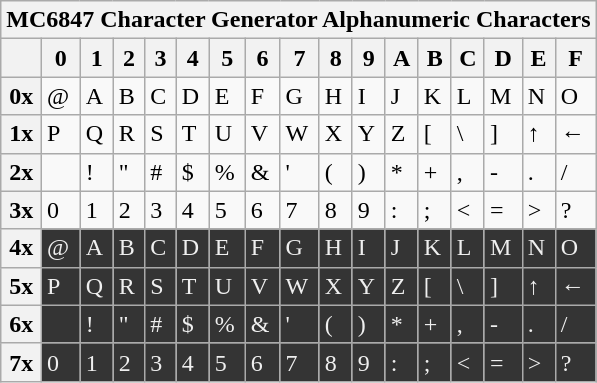<table class="wikitable">
<tr>
<th colspan="17">MC6847 Character Generator Alphanumeric Characters</th>
</tr>
<tr>
<th></th>
<th>0</th>
<th>1</th>
<th>2</th>
<th>3</th>
<th>4</th>
<th>5</th>
<th>6</th>
<th>7</th>
<th>8</th>
<th>9</th>
<th>A</th>
<th>B</th>
<th>C</th>
<th>D</th>
<th>E</th>
<th>F</th>
</tr>
<tr>
<th>0x</th>
<td>@</td>
<td>A</td>
<td>B</td>
<td>C</td>
<td>D</td>
<td>E</td>
<td>F</td>
<td>G</td>
<td>H</td>
<td>I</td>
<td>J</td>
<td>K</td>
<td>L</td>
<td>M</td>
<td>N</td>
<td>O</td>
</tr>
<tr>
<th>1x</th>
<td>P</td>
<td>Q</td>
<td>R</td>
<td>S</td>
<td>T</td>
<td>U</td>
<td>V</td>
<td>W</td>
<td>X</td>
<td>Y</td>
<td>Z</td>
<td>[</td>
<td>\</td>
<td>]</td>
<td>↑</td>
<td>←</td>
</tr>
<tr>
<th>2x</th>
<td></td>
<td>!</td>
<td>"</td>
<td>#</td>
<td>$</td>
<td>%</td>
<td>&</td>
<td>'</td>
<td>(</td>
<td>)</td>
<td>*</td>
<td>+</td>
<td>,</td>
<td>-</td>
<td>.</td>
<td>/</td>
</tr>
<tr>
<th>3x</th>
<td>0</td>
<td>1</td>
<td>2</td>
<td>3</td>
<td>4</td>
<td>5</td>
<td>6</td>
<td>7</td>
<td>8</td>
<td>9</td>
<td>:</td>
<td>;</td>
<td><</td>
<td>=</td>
<td>></td>
<td>?</td>
</tr>
<tr>
<th>4x</th>
<td style="background-color:#343434; color:#efefef;">@</td>
<td style="background-color:#343434; color:#efefef;">A</td>
<td style="background-color:#343434; color:#efefef;">B</td>
<td style="background-color:#343434; color:#efefef;">C</td>
<td style="background-color:#343434; color:#efefef;">D</td>
<td style="background-color:#343434; color:#efefef;">E</td>
<td style="background-color:#343434; color:#efefef;">F</td>
<td style="background-color:#343434; color:#efefef;">G</td>
<td style="background-color:#343434; color:#efefef;">H</td>
<td style="background-color:#343434; color:#efefef;">I</td>
<td style="background-color:#343434; color:#efefef;">J</td>
<td style="background-color:#343434; color:#efefef;">K</td>
<td style="background-color:#343434; color:#efefef;">L</td>
<td style="background-color:#343434; color:#efefef;">M</td>
<td style="background-color:#343434; color:#efefef;">N</td>
<td style="background-color:#343434; color:#efefef;">O</td>
</tr>
<tr>
<th>5x</th>
<td style="background-color:#343434; color:#efefef;">P</td>
<td style="background-color:#343434; color:#efefef;">Q</td>
<td style="background-color:#343434; color:#efefef;">R</td>
<td style="background-color:#343434; color:#efefef;">S</td>
<td style="background-color:#343434; color:#efefef;">T</td>
<td style="background-color:#343434; color:#efefef;">U</td>
<td style="background-color:#343434; color:#efefef;">V</td>
<td style="background-color:#343434; color:#efefef;">W</td>
<td style="background-color:#343434; color:#efefef;">X</td>
<td style="background-color:#343434; color:#efefef;">Y</td>
<td style="background-color:#343434; color:#efefef;">Z</td>
<td style="background-color:#343434; color:#efefef;">[</td>
<td style="background-color:#343434; color:#efefef;">\</td>
<td style="background-color:#343434; color:#efefef;">]</td>
<td style="background-color:#343434; color:#efefef;">↑</td>
<td style="background-color:#343434; color:#efefef;">←</td>
</tr>
<tr>
<th>6x</th>
<td style="background-color:#343434; color:#efefef;"></td>
<td style="background-color:#343434; color:#efefef;">!</td>
<td style="background-color:#343434; color:#efefef;">"</td>
<td style="background-color:#343434; color:#efefef;">#</td>
<td style="background-color:#343434; color:#efefef;">$</td>
<td style="background-color:#343434; color:#efefef;">%</td>
<td style="background-color:#343434; color:#efefef;">&</td>
<td style="background-color:#343434; color:#efefef;">'</td>
<td style="background-color:#343434; color:#efefef;">(</td>
<td style="background-color:#343434; color:#efefef;">)</td>
<td style="background-color:#343434; color:#efefef;">*</td>
<td style="background-color:#343434; color:#efefef;">+</td>
<td style="background-color:#343434; color:#efefef;">,</td>
<td style="background-color:#343434; color:#efefef;">-</td>
<td style="background-color:#343434; color:#efefef;">.</td>
<td style="background-color:#343434; color:#efefef;">/</td>
</tr>
<tr>
<th>7x</th>
<td style="background-color:#343434; color:#efefef;">0</td>
<td style="background-color:#343434; color:#efefef;">1</td>
<td style="background-color:#343434; color:#efefef;">2</td>
<td style="background-color:#343434; color:#efefef;">3</td>
<td style="background-color:#343434; color:#efefef;">4</td>
<td style="background-color:#343434; color:#efefef;">5</td>
<td style="background-color:#343434; color:#efefef;">6</td>
<td style="background-color:#343434; color:#efefef;">7</td>
<td style="background-color:#343434; color:#efefef;">8</td>
<td style="background-color:#343434; color:#efefef;">9</td>
<td style="background-color:#343434; color:#efefef;">:</td>
<td style="background-color:#343434; color:#efefef;">;</td>
<td style="background-color:#343434; color:#efefef;"><</td>
<td style="background-color:#343434; color:#efefef;">=</td>
<td style="background-color:#343434; color:#efefef;">></td>
<td style="background-color:#343434; color:#efefef;">?</td>
</tr>
</table>
